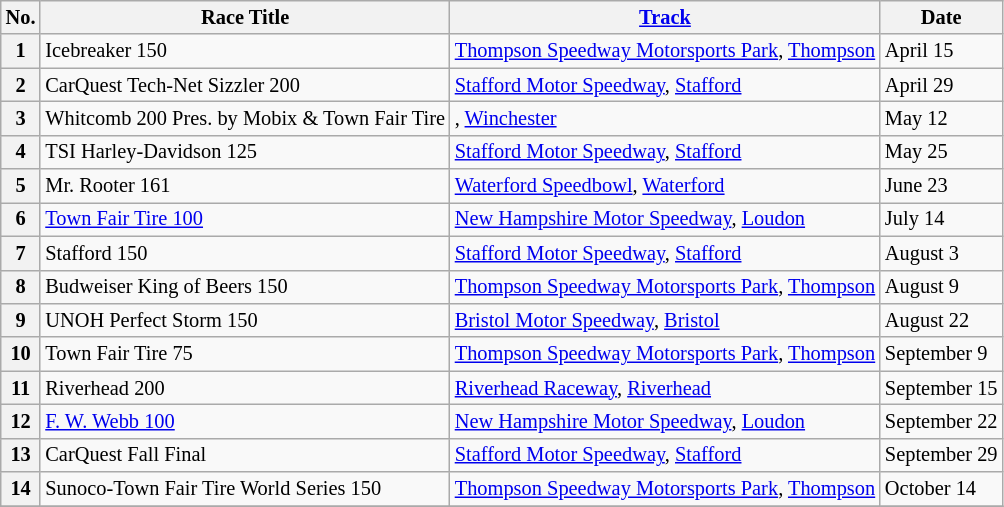<table class="wikitable" style="font-size:85%;">
<tr>
<th>No.</th>
<th>Race Title</th>
<th><a href='#'>Track</a></th>
<th>Date</th>
</tr>
<tr>
<th>1</th>
<td>Icebreaker 150</td>
<td><a href='#'>Thompson Speedway Motorsports Park</a>, <a href='#'>Thompson</a></td>
<td>April 15</td>
</tr>
<tr>
<th>2</th>
<td>CarQuest Tech-Net Sizzler 200</td>
<td><a href='#'>Stafford Motor Speedway</a>, <a href='#'>Stafford</a></td>
<td>April 29</td>
</tr>
<tr>
<th>3</th>
<td>Whitcomb 200 Pres. by Mobix & Town Fair Tire</td>
<td>, <a href='#'>Winchester</a></td>
<td>May 12</td>
</tr>
<tr>
<th>4</th>
<td>TSI Harley-Davidson 125</td>
<td><a href='#'>Stafford Motor Speedway</a>, <a href='#'>Stafford</a></td>
<td>May 25</td>
</tr>
<tr>
<th>5</th>
<td>Mr. Rooter 161</td>
<td><a href='#'>Waterford Speedbowl</a>, <a href='#'>Waterford</a></td>
<td>June 23</td>
</tr>
<tr>
<th>6</th>
<td><a href='#'>Town Fair Tire 100</a></td>
<td><a href='#'>New Hampshire Motor Speedway</a>, <a href='#'>Loudon</a></td>
<td>July 14</td>
</tr>
<tr>
<th>7</th>
<td>Stafford 150</td>
<td><a href='#'>Stafford Motor Speedway</a>, <a href='#'>Stafford</a></td>
<td>August 3</td>
</tr>
<tr>
<th>8</th>
<td>Budweiser King of Beers 150</td>
<td><a href='#'>Thompson Speedway Motorsports Park</a>, <a href='#'>Thompson</a></td>
<td>August 9</td>
</tr>
<tr>
<th>9</th>
<td>UNOH Perfect Storm 150</td>
<td><a href='#'>Bristol Motor Speedway</a>, <a href='#'>Bristol</a></td>
<td>August 22</td>
</tr>
<tr>
<th>10</th>
<td>Town Fair Tire 75</td>
<td><a href='#'>Thompson Speedway Motorsports Park</a>, <a href='#'>Thompson</a></td>
<td>September 9</td>
</tr>
<tr>
<th>11</th>
<td>Riverhead 200</td>
<td><a href='#'>Riverhead Raceway</a>, <a href='#'>Riverhead</a></td>
<td>September 15</td>
</tr>
<tr>
<th>12</th>
<td><a href='#'>F. W. Webb 100</a></td>
<td><a href='#'>New Hampshire Motor Speedway</a>, <a href='#'>Loudon</a></td>
<td>September 22</td>
</tr>
<tr>
<th>13</th>
<td>CarQuest Fall Final</td>
<td><a href='#'>Stafford Motor Speedway</a>, <a href='#'>Stafford</a></td>
<td>September 29</td>
</tr>
<tr>
<th>14</th>
<td>Sunoco-Town Fair Tire World Series 150</td>
<td><a href='#'>Thompson Speedway Motorsports Park</a>, <a href='#'>Thompson</a></td>
<td>October 14</td>
</tr>
<tr>
</tr>
</table>
